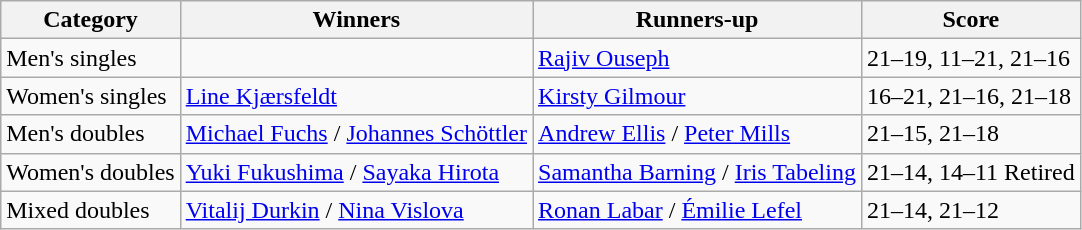<table class=wikitable style="white-space:nowrap;">
<tr>
<th>Category</th>
<th>Winners</th>
<th>Runners-up</th>
<th>Score</th>
</tr>
<tr>
<td>Men's singles</td>
<td></td>
<td> <a href='#'>Rajiv Ouseph</a></td>
<td>21–19, 11–21, 21–16</td>
</tr>
<tr>
<td>Women's singles</td>
<td> <a href='#'>Line Kjærsfeldt</a></td>
<td> <a href='#'>Kirsty Gilmour</a></td>
<td>16–21, 21–16, 21–18</td>
</tr>
<tr>
<td>Men's doubles</td>
<td> <a href='#'>Michael Fuchs</a> / <a href='#'>Johannes Schöttler</a></td>
<td> <a href='#'>Andrew Ellis</a> / <a href='#'>Peter Mills</a></td>
<td>21–15, 21–18</td>
</tr>
<tr>
<td>Women's doubles</td>
<td> <a href='#'>Yuki Fukushima</a> / <a href='#'>Sayaka Hirota</a></td>
<td> <a href='#'>Samantha Barning</a> / <a href='#'>Iris Tabeling</a></td>
<td>21–14, 14–11 Retired</td>
</tr>
<tr>
<td>Mixed doubles</td>
<td> <a href='#'>Vitalij Durkin</a> / <a href='#'>Nina Vislova</a></td>
<td> <a href='#'>Ronan Labar</a> / <a href='#'>Émilie Lefel</a></td>
<td>21–14, 21–12</td>
</tr>
</table>
